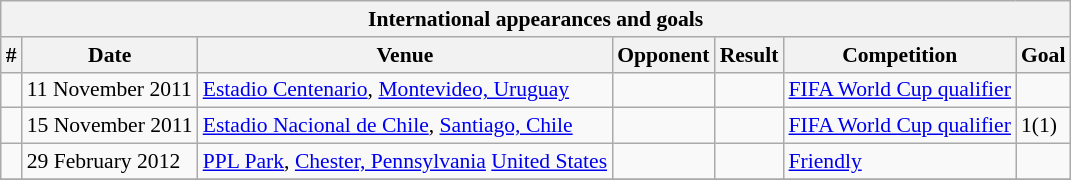<table class="wikitable collapsible collapsed" style="font-size:90%">
<tr>
<th colspan="7"><strong>International appearances and goals</strong></th>
</tr>
<tr>
<th>#</th>
<th>Date</th>
<th>Venue</th>
<th>Opponent</th>
<th>Result</th>
<th>Competition</th>
<th>Goal</th>
</tr>
<tr>
<td></td>
<td>11 November 2011</td>
<td><a href='#'>Estadio Centenario</a>, <a href='#'>Montevideo, Uruguay</a></td>
<td></td>
<td></td>
<td><a href='#'>FIFA World Cup qualifier</a></td>
<td></td>
</tr>
<tr>
<td></td>
<td>15 November 2011</td>
<td><a href='#'>Estadio Nacional de Chile</a>, <a href='#'>Santiago, Chile</a></td>
<td></td>
<td></td>
<td><a href='#'>FIFA World Cup qualifier</a></td>
<td>1(1)</td>
</tr>
<tr>
<td></td>
<td>29 February 2012</td>
<td><a href='#'>PPL Park</a>, <a href='#'>Chester, Pennsylvania</a> <a href='#'>United States</a></td>
<td></td>
<td></td>
<td><a href='#'>Friendly</a></td>
<td></td>
</tr>
<tr>
</tr>
</table>
